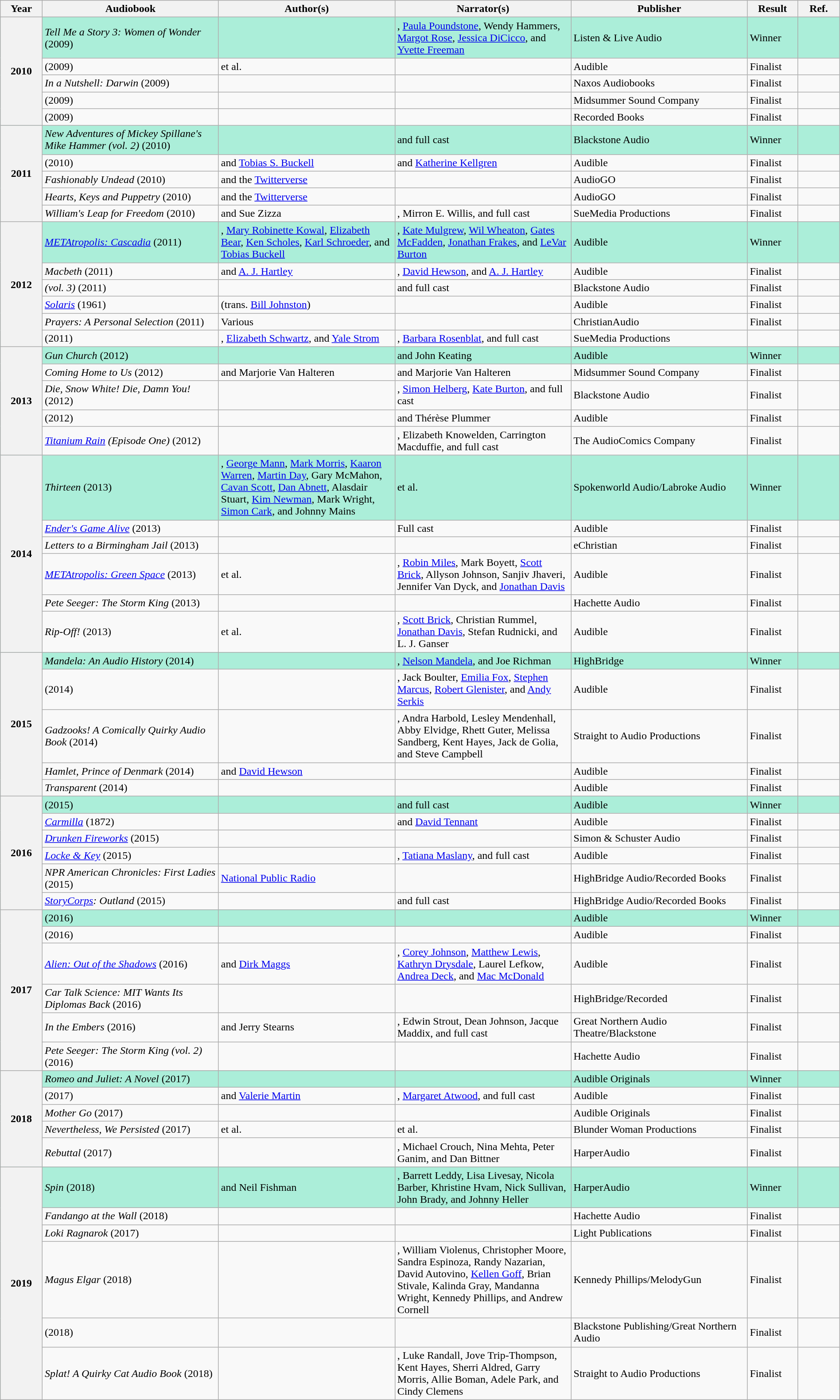<table class="wikitable sortable mw-collapsible" style="width:100%">
<tr>
<th scope="col" width="5%">Year</th>
<th scope="col" width="21%">Audiobook</th>
<th scope="col" width="21%">Author(s)</th>
<th scope="col" width="21%">Narrator(s)</th>
<th scope="col" width="21%">Publisher</th>
<th scope="col" width="6%">Result</th>
<th scope="col" width="5%">Ref.</th>
</tr>
<tr style="background:#ABEED9">
<th rowspan="5">2010<br></th>
<td><em>Tell Me a Story 3: Women of Wonder</em> (2009)</td>
<td></td>
<td>, <a href='#'>Paula Poundstone</a>, Wendy Hammers, <a href='#'>Margot Rose</a>, <a href='#'>Jessica DiCicco</a>, and <a href='#'>Yvette Freeman</a></td>
<td>Listen & Live Audio</td>
<td>Winner</td>
<td></td>
</tr>
<tr>
<td><em></em> (2009)</td>
<td> et al.</td>
<td></td>
<td>Audible</td>
<td>Finalist</td>
<td></td>
</tr>
<tr>
<td><em>In a Nutshell: Darwin</em> (2009)</td>
<td></td>
<td></td>
<td>Naxos Audiobooks</td>
<td>Finalist</td>
<td></td>
</tr>
<tr>
<td><em></em> (2009)</td>
<td></td>
<td></td>
<td>Midsummer Sound Company</td>
<td>Finalist</td>
<td></td>
</tr>
<tr>
<td><em></em> (2009)</td>
<td></td>
<td></td>
<td>Recorded Books</td>
<td>Finalist</td>
<td></td>
</tr>
<tr style="background:#ABEED9">
<th rowspan="5">2011<br></th>
<td><em>New Adventures of Mickey Spillane's Mike Hammer (vol. 2)</em> (2010)</td>
<td></td>
<td> and full cast</td>
<td>Blackstone Audio</td>
<td>Winner</td>
<td></td>
</tr>
<tr>
<td><em></em> (2010)</td>
<td> and <a href='#'>Tobias S. Buckell</a></td>
<td> and <a href='#'>Katherine Kellgren</a></td>
<td>Audible</td>
<td>Finalist</td>
<td></td>
</tr>
<tr>
<td><em>Fashionably Undead</em> (2010)</td>
<td> and the <a href='#'>Twitterverse</a></td>
<td></td>
<td>AudioGO</td>
<td>Finalist</td>
<td></td>
</tr>
<tr>
<td><em>Hearts, Keys and Puppetry</em> (2010)</td>
<td> and the <a href='#'>Twitterverse</a></td>
<td></td>
<td>AudioGO</td>
<td>Finalist</td>
<td></td>
</tr>
<tr>
<td><em>William's Leap for Freedom</em> (2010)</td>
<td> and Sue Zizza</td>
<td>, Mirron E. Willis, and full cast</td>
<td>SueMedia Productions</td>
<td>Finalist</td>
<td></td>
</tr>
<tr style="background:#ABEED9">
<th rowspan="6">2012<br></th>
<td><em><a href='#'>METAtropolis: Cascadia</a></em> (2011)</td>
<td>, <a href='#'>Mary Robinette Kowal</a>, <a href='#'>Elizabeth Bear</a>, <a href='#'>Ken Scholes</a>, <a href='#'>Karl Schroeder</a>, and <a href='#'>Tobias Buckell</a></td>
<td>, <a href='#'>Kate Mulgrew</a>, <a href='#'>Wil Wheaton</a>, <a href='#'>Gates McFadden</a>, <a href='#'>Jonathan Frakes</a>, and <a href='#'>LeVar Burton</a></td>
<td>Audible</td>
<td>Winner</td>
<td></td>
</tr>
<tr>
<td><em>Macbeth</em> (2011)</td>
<td> and <a href='#'>A. J. Hartley</a></td>
<td>, <a href='#'>David Hewson</a>, and <a href='#'>A. J. Hartley</a></td>
<td>Audible</td>
<td>Finalist</td>
<td></td>
</tr>
<tr>
<td><em> (vol. 3)</em> (2011)</td>
<td></td>
<td> and full cast</td>
<td>Blackstone Audio</td>
<td>Finalist</td>
<td></td>
</tr>
<tr>
<td><em><a href='#'>Solaris</a></em> (1961)</td>
<td> (trans. <a href='#'>Bill Johnston</a>)</td>
<td></td>
<td>Audible</td>
<td>Finalist</td>
<td></td>
</tr>
<tr>
<td><em>Prayers: A Personal Selection</em> (2011)</td>
<td>Various</td>
<td></td>
<td>ChristianAudio</td>
<td>Finalist</td>
<td></td>
</tr>
<tr>
<td><em></em> (2011)</td>
<td>, <a href='#'>Elizabeth Schwartz</a>, and <a href='#'>Yale Strom</a></td>
<td>, <a href='#'>Barbara Rosenblat</a>, and full cast</td>
<td>SueMedia Productions</td>
<td></td>
<td></td>
</tr>
<tr style="background:#ABEED9">
<th rowspan="5">2013<br></th>
<td><em>Gun Church</em> (2012)</td>
<td></td>
<td> and John Keating</td>
<td>Audible</td>
<td>Winner</td>
<td></td>
</tr>
<tr>
<td><em>Coming Home to Us</em> (2012)</td>
<td> and Marjorie Van Halteren</td>
<td> and Marjorie Van Halteren</td>
<td>Midsummer Sound Company</td>
<td>Finalist</td>
<td></td>
</tr>
<tr>
<td><em>Die, Snow White! Die, Damn You!</em> (2012)</td>
<td></td>
<td>, <a href='#'>Simon Helberg</a>, <a href='#'>Kate Burton</a>, and full cast</td>
<td>Blackstone Audio</td>
<td>Finalist</td>
<td></td>
</tr>
<tr>
<td><em></em> (2012)</td>
<td></td>
<td> and Thérèse Plummer</td>
<td>Audible</td>
<td>Finalist</td>
<td></td>
</tr>
<tr>
<td><em><a href='#'>Titanium Rain</a> (Episode One)</em> (2012)</td>
<td></td>
<td>, Elizabeth Knowelden, Carrington Macduffie, and full cast</td>
<td>The AudioComics Company</td>
<td>Finalist</td>
<td></td>
</tr>
<tr style="background:#ABEED9">
<th rowspan="6">2014<br></th>
<td><em>Thirteen</em> (2013)</td>
<td>, <a href='#'>George Mann</a>, <a href='#'>Mark Morris</a>, <a href='#'>Kaaron Warren</a>, <a href='#'>Martin Day</a>, Gary McMahon, <a href='#'>Cavan Scott</a>, <a href='#'>Dan Abnett</a>, Alasdair Stuart, <a href='#'>Kim Newman</a>, Mark Wright, <a href='#'>Simon Cark</a>, and Johnny Mains</td>
<td> et al.</td>
<td>Spokenworld Audio/Labroke Audio</td>
<td>Winner</td>
<td></td>
</tr>
<tr>
<td><em><a href='#'>Ender's Game Alive</a></em> (2013)</td>
<td></td>
<td>Full cast</td>
<td>Audible</td>
<td>Finalist</td>
<td></td>
</tr>
<tr>
<td><em>Letters to a Birmingham Jail</em> (2013)</td>
<td></td>
<td></td>
<td>eChristian</td>
<td>Finalist</td>
<td></td>
</tr>
<tr>
<td><em><a href='#'>METAtropolis: Green Space</a></em> (2013)</td>
<td> et al.</td>
<td>, <a href='#'>Robin Miles</a>, Mark Boyett, <a href='#'>Scott Brick</a>, Allyson Johnson, Sanjiv Jhaveri, Jennifer Van Dyck, and <a href='#'>Jonathan Davis</a></td>
<td>Audible</td>
<td>Finalist</td>
<td></td>
</tr>
<tr>
<td><em>Pete Seeger: The Storm King</em> (2013)</td>
<td></td>
<td></td>
<td>Hachette Audio</td>
<td>Finalist</td>
<td></td>
</tr>
<tr>
<td><em>Rip-Off!</em> (2013)</td>
<td> et al.</td>
<td>, <a href='#'>Scott Brick</a>, Christian Rummel, <a href='#'>Jonathan Davis</a>, Stefan Rudnicki, and L. J. Ganser</td>
<td>Audible</td>
<td>Finalist</td>
<td></td>
</tr>
<tr style="background:#ABEED9">
<th rowspan="5">2015<br></th>
<td><em>Mandela: An Audio History</em> (2014)</td>
<td></td>
<td>, <a href='#'>Nelson Mandela</a>, and Joe Richman</td>
<td>HighBridge</td>
<td>Winner</td>
<td></td>
</tr>
<tr>
<td><em></em> (2014)</td>
<td></td>
<td>, Jack Boulter, <a href='#'>Emilia Fox</a>, <a href='#'>Stephen Marcus</a>, <a href='#'>Robert Glenister</a>, and <a href='#'>Andy Serkis</a></td>
<td>Audible</td>
<td>Finalist</td>
<td></td>
</tr>
<tr>
<td><em>Gadzooks! A Comically Quirky Audio Book</em> (2014)</td>
<td></td>
<td>, Andra Harbold, Lesley Mendenhall, Abby Elvidge, Rhett Guter, Melissa Sandberg, Kent Hayes, Jack de Golia, and Steve Campbell</td>
<td>Straight to Audio Productions</td>
<td>Finalist</td>
<td></td>
</tr>
<tr>
<td><em>Hamlet, Prince of Denmark</em> (2014)</td>
<td> and <a href='#'>David Hewson</a></td>
<td></td>
<td>Audible</td>
<td>Finalist</td>
<td></td>
</tr>
<tr>
<td><em>Transparent</em> (2014)</td>
<td></td>
<td></td>
<td>Audible</td>
<td>Finalist</td>
<td></td>
</tr>
<tr style="background:#ABEED9">
<th rowspan="6">2016<br></th>
<td><em></em> (2015)</td>
<td></td>
<td> and full cast</td>
<td>Audible</td>
<td>Winner</td>
<td></td>
</tr>
<tr>
<td><em><a href='#'>Carmilla</a></em> (1872)</td>
<td></td>
<td> and <a href='#'>David Tennant</a></td>
<td>Audible</td>
<td>Finalist</td>
<td></td>
</tr>
<tr>
<td><em><a href='#'>Drunken Fireworks</a></em> (2015)</td>
<td></td>
<td></td>
<td>Simon & Schuster Audio</td>
<td>Finalist</td>
<td></td>
</tr>
<tr>
<td><em><a href='#'>Locke & Key</a></em> (2015)</td>
<td></td>
<td>, <a href='#'>Tatiana Maslany</a>, and full cast</td>
<td>Audible</td>
<td>Finalist</td>
<td></td>
</tr>
<tr>
<td><em>NPR American Chronicles: First Ladies</em> (2015)</td>
<td><a href='#'>National Public Radio</a></td>
<td></td>
<td>HighBridge Audio/Recorded Books</td>
<td>Finalist</td>
<td></td>
</tr>
<tr>
<td><em><a href='#'>StoryCorps</a>: Outland</em> (2015)</td>
<td></td>
<td> and full cast</td>
<td>HighBridge Audio/Recorded Books</td>
<td>Finalist</td>
<td></td>
</tr>
<tr style="background:#ABEED9">
<th rowspan="6">2017<br></th>
<td><em></em> (2016)</td>
<td></td>
<td></td>
<td>Audible</td>
<td>Winner</td>
<td></td>
</tr>
<tr>
<td><em></em> (2016)</td>
<td></td>
<td></td>
<td>Audible</td>
<td>Finalist</td>
<td></td>
</tr>
<tr>
<td><em><a href='#'>Alien: Out of the Shadows</a></em> (2016)</td>
<td> and <a href='#'>Dirk Maggs</a></td>
<td>, <a href='#'>Corey Johnson</a>, <a href='#'>Matthew Lewis</a>, <a href='#'>Kathryn Drysdale</a>, Laurel Lefkow, <a href='#'>Andrea Deck</a>, and <a href='#'>Mac McDonald</a></td>
<td>Audible</td>
<td>Finalist</td>
<td></td>
</tr>
<tr>
<td><em>Car Talk Science: MIT Wants Its Diplomas Back</em> (2016)</td>
<td></td>
<td></td>
<td>HighBridge/Recorded</td>
<td>Finalist</td>
<td></td>
</tr>
<tr>
<td><em>In the Embers</em> (2016)</td>
<td> and Jerry Stearns</td>
<td>, Edwin Strout, Dean Johnson, Jacque Maddix, and full cast</td>
<td>Great Northern Audio Theatre/Blackstone</td>
<td>Finalist</td>
<td></td>
</tr>
<tr>
<td><em>Pete Seeger: The Storm King (vol. 2)</em> (2016)</td>
<td></td>
<td></td>
<td>Hachette Audio</td>
<td>Finalist</td>
<td></td>
</tr>
<tr style="background:#ABEED9">
<th rowspan="5">2018<br></th>
<td><em>Romeo and Juliet: A Novel</em> (2017)</td>
<td></td>
<td></td>
<td>Audible Originals</td>
<td>Winner</td>
<td></td>
</tr>
<tr>
<td><em></em> (2017)</td>
<td> and <a href='#'>Valerie Martin</a></td>
<td>, <a href='#'>Margaret Atwood</a>, and full cast</td>
<td>Audible</td>
<td>Finalist</td>
<td></td>
</tr>
<tr>
<td><em>Mother Go</em> (2017)</td>
<td></td>
<td></td>
<td>Audible Originals</td>
<td>Finalist</td>
<td></td>
</tr>
<tr>
<td><em>Nevertheless, We Persisted</em> (2017)</td>
<td> et al.</td>
<td> et al.</td>
<td>Blunder Woman Productions</td>
<td>Finalist</td>
<td></td>
</tr>
<tr>
<td><em>Rebuttal</em> (2017)</td>
<td></td>
<td>, Michael Crouch, Nina Mehta, Peter Ganim, and Dan Bittner</td>
<td>HarperAudio</td>
<td>Finalist</td>
<td></td>
</tr>
<tr style="background:#ABEED9">
<th rowspan="6">2019<br></th>
<td><em>Spin</em> (2018)</td>
<td> and Neil Fishman</td>
<td>, Barrett Leddy, Lisa Livesay, Nicola Barber, Khristine Hvam, Nick Sullivan, John Brady, and Johnny Heller</td>
<td>HarperAudio</td>
<td>Winner</td>
<td></td>
</tr>
<tr>
<td><em>Fandango at the Wall</em> (2018)</td>
<td></td>
<td></td>
<td>Hachette Audio</td>
<td>Finalist</td>
<td></td>
</tr>
<tr>
<td><em>Loki Ragnarok</em> (2017)</td>
<td></td>
<td></td>
<td>Light Publications</td>
<td>Finalist</td>
<td></td>
</tr>
<tr>
<td><em>Magus Elgar</em> (2018)</td>
<td></td>
<td>, William Violenus, Christopher Moore, Sandra Espinoza, Randy Nazarian, David Autovino, <a href='#'>Kellen Goff</a>, Brian Stivale, Kalinda Gray, Mandanna Wright, Kennedy Phillips, and Andrew Cornell</td>
<td>Kennedy Phillips/MelodyGun</td>
<td>Finalist</td>
<td></td>
</tr>
<tr>
<td><em></em> (2018)</td>
<td></td>
<td></td>
<td>Blackstone Publishing/Great Northern Audio</td>
<td>Finalist</td>
<td></td>
</tr>
<tr>
<td><em>Splat! A Quirky Cat Audio Book</em> (2018)</td>
<td></td>
<td>, Luke Randall, Jove Trip-Thompson, Kent Hayes, Sherri Aldred, Garry Morris, Allie Boman, Adele Park, and Cindy Clemens</td>
<td>Straight to Audio Productions</td>
<td>Finalist</td>
<td></td>
</tr>
</table>
